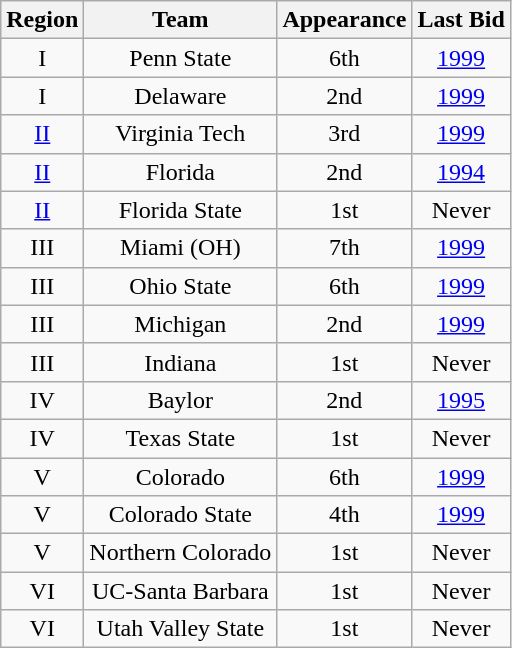<table class="wikitable sortable" style="text-align:center">
<tr>
<th>Region</th>
<th>Team</th>
<th>Appearance</th>
<th>Last Bid</th>
</tr>
<tr>
<td>I</td>
<td>Penn State</td>
<td>6th</td>
<td><a href='#'>1999</a></td>
</tr>
<tr>
<td>I</td>
<td>Delaware</td>
<td>2nd</td>
<td><a href='#'>1999</a></td>
</tr>
<tr>
<td><a href='#'>II</a></td>
<td>Virginia Tech</td>
<td>3rd</td>
<td><a href='#'>1999</a></td>
</tr>
<tr>
<td><a href='#'>II</a></td>
<td>Florida</td>
<td>2nd</td>
<td><a href='#'>1994</a></td>
</tr>
<tr>
<td><a href='#'>II</a></td>
<td>Florida State</td>
<td>1st</td>
<td>Never</td>
</tr>
<tr>
<td>III</td>
<td>Miami (OH)</td>
<td>7th</td>
<td><a href='#'>1999</a></td>
</tr>
<tr>
<td>III</td>
<td>Ohio State</td>
<td>6th</td>
<td><a href='#'>1999</a></td>
</tr>
<tr>
<td>III</td>
<td>Michigan</td>
<td>2nd</td>
<td><a href='#'>1999</a></td>
</tr>
<tr>
<td>III</td>
<td>Indiana</td>
<td>1st</td>
<td>Never</td>
</tr>
<tr>
<td>IV</td>
<td>Baylor</td>
<td>2nd</td>
<td><a href='#'>1995</a></td>
</tr>
<tr>
<td>IV</td>
<td>Texas State</td>
<td>1st</td>
<td>Never</td>
</tr>
<tr>
<td>V</td>
<td>Colorado</td>
<td>6th</td>
<td><a href='#'>1999</a></td>
</tr>
<tr>
<td>V</td>
<td>Colorado State</td>
<td>4th</td>
<td><a href='#'>1999</a></td>
</tr>
<tr>
<td>V</td>
<td>Northern Colorado</td>
<td>1st</td>
<td>Never</td>
</tr>
<tr>
<td>VI</td>
<td>UC-Santa Barbara</td>
<td>1st</td>
<td>Never</td>
</tr>
<tr>
<td>VI</td>
<td>Utah Valley State</td>
<td>1st</td>
<td>Never</td>
</tr>
</table>
